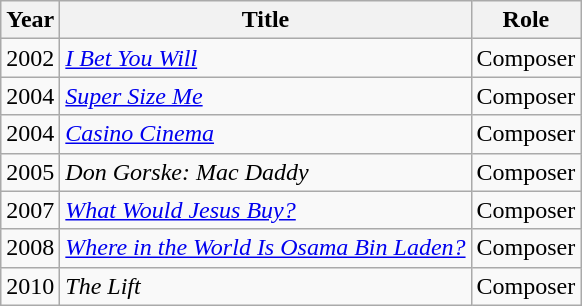<table class="wikitable">
<tr>
<th>Year</th>
<th>Title</th>
<th>Role</th>
</tr>
<tr>
<td>2002</td>
<td><em><a href='#'>I Bet You Will</a></em></td>
<td>Composer</td>
</tr>
<tr>
<td>2004</td>
<td><em><a href='#'>Super Size Me</a></em></td>
<td>Composer</td>
</tr>
<tr>
<td>2004</td>
<td><em><a href='#'>Casino Cinema</a></em></td>
<td>Composer</td>
</tr>
<tr>
<td>2005</td>
<td><em>Don Gorske: Mac Daddy</em></td>
<td>Composer</td>
</tr>
<tr>
<td>2007</td>
<td><em><a href='#'>What Would Jesus Buy?</a></em></td>
<td>Composer</td>
</tr>
<tr>
<td>2008</td>
<td><a href='#'><em>Where in the World Is Osama Bin Laden?</em></a></td>
<td>Composer</td>
</tr>
<tr>
<td>2010</td>
<td><em>The Lift</em></td>
<td>Composer</td>
</tr>
</table>
